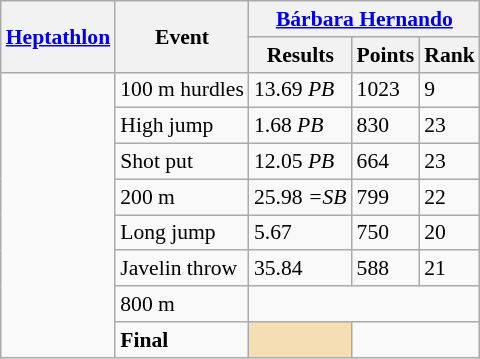<table class="wikitable" border="1" style="font-size:90%">
<tr>
<th rowspan=2><a href='#'>Heptathlon</a></th>
<th rowspan=2>Event</th>
<th colspan=3><a href='#'>Bárbara Hernando</a></th>
</tr>
<tr>
<th>Results</th>
<th>Points</th>
<th>Rank</th>
</tr>
<tr>
<td rowspan=10></td>
<td>100 m hurdles</td>
<td>13.69 <em>PB</em></td>
<td>1023</td>
<td>9</td>
</tr>
<tr>
<td>High jump</td>
<td>1.68 <em>PB</em></td>
<td>830</td>
<td>23</td>
</tr>
<tr>
<td>Shot put</td>
<td>12.05 <em>PB</em></td>
<td>664</td>
<td>23</td>
</tr>
<tr>
<td>200 m</td>
<td>25.98 <em>=SB</em></td>
<td>799</td>
<td>22</td>
</tr>
<tr>
<td>Long jump</td>
<td>5.67</td>
<td>750</td>
<td>20</td>
</tr>
<tr>
<td>Javelin throw</td>
<td>35.84</td>
<td>588</td>
<td>21</td>
</tr>
<tr>
<td>800 m</td>
<td colspan=3 align=center></td>
</tr>
<tr>
<td><strong>Final</strong></td>
<td bgcolor=wheat></td>
<td colspan=2></td>
</tr>
</table>
